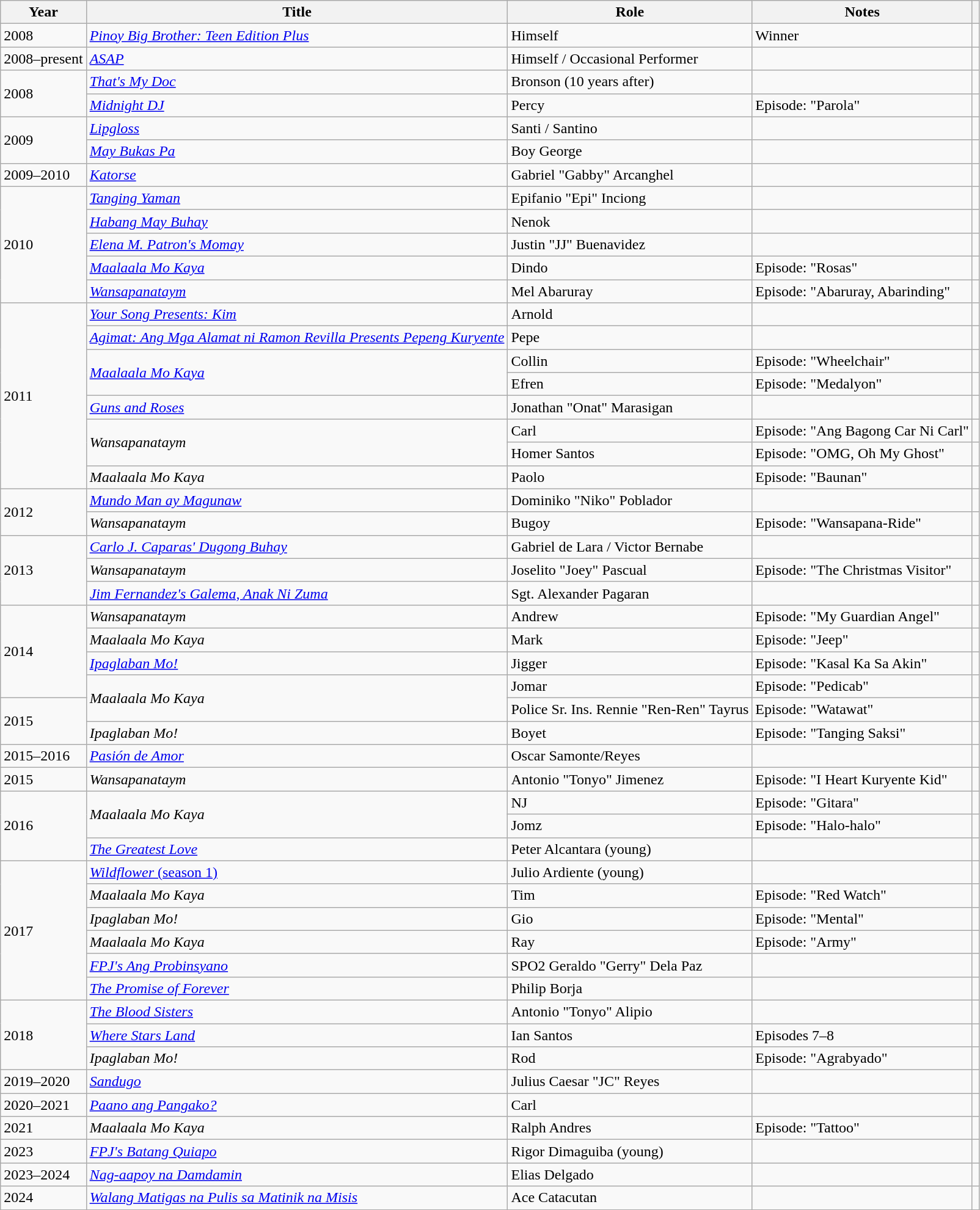<table class="wikitable sortable">
<tr>
<th>Year</th>
<th>Title</th>
<th>Role</th>
<th class="unsortable">Notes</th>
<th class="unsortable"></th>
</tr>
<tr>
<td>2008</td>
<td><em><a href='#'>Pinoy Big Brother: Teen Edition Plus</a></em></td>
<td>Himself</td>
<td>Winner</td>
<td></td>
</tr>
<tr>
<td>2008–present</td>
<td><em><a href='#'>ASAP</a></em></td>
<td>Himself / Occasional Performer</td>
<td></td>
<td></td>
</tr>
<tr>
<td rowspan="2">2008</td>
<td><em><a href='#'>That's My Doc</a></em></td>
<td>Bronson (10 years after)</td>
<td></td>
<td></td>
</tr>
<tr>
<td><em><a href='#'>Midnight DJ</a></em></td>
<td>Percy</td>
<td>Episode: "Parola"</td>
<td></td>
</tr>
<tr>
<td rowspan="2">2009</td>
<td><em><a href='#'>Lipgloss</a></em></td>
<td>Santi / Santino</td>
<td></td>
<td></td>
</tr>
<tr>
<td><em><a href='#'>May Bukas Pa</a></em></td>
<td>Boy George</td>
<td></td>
<td></td>
</tr>
<tr>
<td>2009–2010</td>
<td><em><a href='#'>Katorse</a></em></td>
<td>Gabriel "Gabby" Arcanghel</td>
<td></td>
<td></td>
</tr>
<tr>
<td rowspan="5">2010</td>
<td><em><a href='#'>Tanging Yaman</a></em></td>
<td>Epifanio "Epi" Inciong</td>
<td></td>
<td></td>
</tr>
<tr>
<td><em><a href='#'>Habang May Buhay</a></em></td>
<td>Nenok</td>
<td></td>
<td></td>
</tr>
<tr>
<td><em><a href='#'>Elena M. Patron's Momay</a></em></td>
<td>Justin "JJ" Buenavidez</td>
<td></td>
<td></td>
</tr>
<tr>
<td><em><a href='#'>Maalaala Mo Kaya</a></em></td>
<td>Dindo</td>
<td>Episode: "Rosas"</td>
<td></td>
</tr>
<tr>
<td><em><a href='#'>Wansapanataym</a></em></td>
<td>Mel Abaruray</td>
<td>Episode: "Abaruray, Abarinding"</td>
<td></td>
</tr>
<tr>
<td rowspan="8">2011</td>
<td><em><a href='#'>Your Song Presents: Kim</a></em></td>
<td>Arnold</td>
<td></td>
<td></td>
</tr>
<tr>
<td><em><a href='#'>Agimat: Ang Mga Alamat ni Ramon Revilla Presents Pepeng Kuryente</a></em></td>
<td>Pepe</td>
<td></td>
<td></td>
</tr>
<tr>
<td rowspan="2"><em><a href='#'>Maalaala Mo Kaya</a></em></td>
<td>Collin</td>
<td>Episode: "Wheelchair"</td>
<td></td>
</tr>
<tr>
<td>Efren</td>
<td>Episode: "Medalyon"</td>
<td></td>
</tr>
<tr>
<td><em><a href='#'>Guns and Roses</a></em></td>
<td>Jonathan "Onat" Marasigan</td>
<td></td>
<td></td>
</tr>
<tr>
<td rowspan="2"><em>Wansapanataym</em></td>
<td>Carl</td>
<td>Episode: "Ang Bagong Car Ni Carl"</td>
<td></td>
</tr>
<tr>
<td>Homer Santos</td>
<td>Episode: "OMG, Oh My Ghost"</td>
<td></td>
</tr>
<tr>
<td><em>Maalaala Mo Kaya</em></td>
<td>Paolo</td>
<td>Episode: "Baunan"</td>
<td></td>
</tr>
<tr>
<td rowspan="2">2012</td>
<td><em><a href='#'>Mundo Man ay Magunaw</a></em></td>
<td>Dominiko "Niko" Poblador</td>
<td></td>
<td></td>
</tr>
<tr>
<td><em>Wansapanataym</em></td>
<td>Bugoy</td>
<td>Episode: "Wansapana-Ride"</td>
<td></td>
</tr>
<tr>
<td rowspan="3">2013</td>
<td><em><a href='#'>Carlo J. Caparas' Dugong Buhay</a></em></td>
<td>Gabriel de Lara / Victor Bernabe</td>
<td></td>
<td></td>
</tr>
<tr>
<td><em>Wansapanataym</em></td>
<td>Joselito "Joey" Pascual</td>
<td>Episode: "The Christmas Visitor"</td>
<td></td>
</tr>
<tr>
<td><em><a href='#'>Jim Fernandez's Galema, Anak Ni Zuma</a></em></td>
<td>Sgt. Alexander Pagaran</td>
<td></td>
<td></td>
</tr>
<tr>
<td rowspan="4">2014</td>
<td><em>Wansapanataym</em></td>
<td>Andrew</td>
<td>Episode: "My Guardian Angel"</td>
<td></td>
</tr>
<tr>
<td><em>Maalaala Mo Kaya</em></td>
<td>Mark</td>
<td>Episode: "Jeep"</td>
<td></td>
</tr>
<tr>
<td><em><a href='#'>Ipaglaban Mo!</a></em></td>
<td>Jigger</td>
<td>Episode: "Kasal Ka Sa Akin"</td>
<td></td>
</tr>
<tr>
<td rowspan="2"><em>Maalaala Mo Kaya</em></td>
<td>Jomar</td>
<td>Episode: "Pedicab"</td>
<td></td>
</tr>
<tr>
<td rowspan="2">2015</td>
<td>Police Sr. Ins. Rennie "Ren-Ren" Tayrus</td>
<td>Episode: "Watawat"</td>
<td></td>
</tr>
<tr>
<td><em>Ipaglaban Mo!</em></td>
<td>Boyet</td>
<td>Episode: "Tanging Saksi"</td>
<td></td>
</tr>
<tr>
<td>2015–2016</td>
<td><em><a href='#'>Pasión de Amor</a></em></td>
<td>Oscar Samonte/Reyes</td>
<td></td>
<td></td>
</tr>
<tr>
<td>2015</td>
<td><em>Wansapanataym</em></td>
<td>Antonio "Tonyo" Jimenez</td>
<td>Episode: "I Heart Kuryente Kid"</td>
<td></td>
</tr>
<tr>
<td rowspan="3">2016</td>
<td rowspan="2"><em>Maalaala Mo Kaya</em></td>
<td>NJ</td>
<td>Episode: "Gitara"</td>
<td></td>
</tr>
<tr>
<td>Jomz</td>
<td>Episode: "Halo-halo"</td>
<td></td>
</tr>
<tr>
<td><em><a href='#'>The Greatest Love</a></em></td>
<td>Peter Alcantara (young)</td>
<td></td>
<td></td>
</tr>
<tr>
<td rowspan="6">2017</td>
<td><a href='#'><em>Wildflower</em> (season 1)</a></td>
<td>Julio Ardiente (young)</td>
<td></td>
<td></td>
</tr>
<tr>
<td><em>Maalaala Mo Kaya</em></td>
<td>Tim</td>
<td>Episode: "Red Watch"</td>
<td></td>
</tr>
<tr>
<td><em>Ipaglaban Mo!</em></td>
<td>Gio</td>
<td>Episode: "Mental"</td>
<td></td>
</tr>
<tr>
<td><em>Maalaala Mo Kaya</em></td>
<td>Ray</td>
<td>Episode: "Army"</td>
<td></td>
</tr>
<tr>
<td><em><a href='#'>FPJ's Ang Probinsyano</a></em></td>
<td>SPO2 Geraldo "Gerry" Dela Paz</td>
<td></td>
<td></td>
</tr>
<tr>
<td><em><a href='#'>The Promise of Forever</a></em></td>
<td>Philip Borja</td>
<td></td>
<td></td>
</tr>
<tr>
<td rowspan="3">2018</td>
<td><em><a href='#'>The Blood Sisters</a></em></td>
<td>Antonio "Tonyo" Alipio</td>
<td></td>
<td></td>
</tr>
<tr>
<td><em><a href='#'>Where Stars Land</a></em></td>
<td>Ian Santos</td>
<td>Episodes 7–8</td>
<td></td>
</tr>
<tr>
<td><em>Ipaglaban Mo!</em></td>
<td>Rod</td>
<td>Episode: "Agrabyado"</td>
<td></td>
</tr>
<tr>
<td>2019–2020</td>
<td><em><a href='#'>Sandugo</a></em></td>
<td>Julius Caesar "JC" Reyes</td>
<td></td>
<td></td>
</tr>
<tr>
<td>2020–2021</td>
<td><em><a href='#'>Paano ang Pangako?</a></em></td>
<td>Carl</td>
<td></td>
<td></td>
</tr>
<tr>
<td>2021</td>
<td><em>Maalaala Mo Kaya</em></td>
<td>Ralph Andres</td>
<td>Episode: "Tattoo"</td>
<td></td>
</tr>
<tr>
<td>2023</td>
<td><em><a href='#'>FPJ's Batang Quiapo</a></em></td>
<td>Rigor Dimaguiba (young)</td>
<td></td>
<td></td>
</tr>
<tr>
<td>2023–2024</td>
<td><em><a href='#'>Nag-aapoy na Damdamin</a></em></td>
<td>Elias Delgado</td>
<td></td>
<td></td>
</tr>
<tr>
<td>2024</td>
<td><em><a href='#'>Walang Matigas na Pulis sa Matinik na Misis</a></em></td>
<td>Ace Catacutan</td>
<td></td>
<td></td>
</tr>
<tr>
</tr>
</table>
